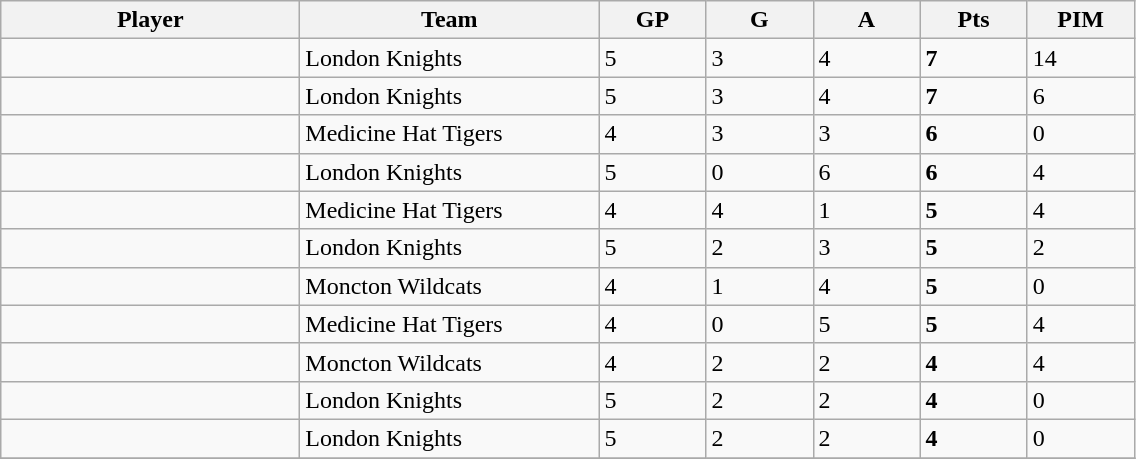<table class="wikitable sortable">
<tr>
<th style="width:12em">Player</th>
<th style="width:12em">Team</th>
<th style="width:4em">GP</th>
<th style="width:4em">G</th>
<th style="width:4em">A</th>
<th style="width:4em">Pts</th>
<th style="width:4em">PIM</th>
</tr>
<tr>
<td></td>
<td align=left>London Knights</td>
<td>5</td>
<td>3</td>
<td>4</td>
<td><strong>7</strong></td>
<td>14</td>
</tr>
<tr>
<td></td>
<td align=left>London Knights</td>
<td>5</td>
<td>3</td>
<td>4</td>
<td><strong>7</strong></td>
<td>6</td>
</tr>
<tr>
<td></td>
<td align=left>Medicine Hat Tigers</td>
<td>4</td>
<td>3</td>
<td>3</td>
<td><strong>6</strong></td>
<td>0</td>
</tr>
<tr>
<td></td>
<td align=left>London Knights</td>
<td>5</td>
<td>0</td>
<td>6</td>
<td><strong>6</strong></td>
<td>4</td>
</tr>
<tr>
<td></td>
<td align=left>Medicine Hat Tigers</td>
<td>4</td>
<td>4</td>
<td>1</td>
<td><strong>5</strong></td>
<td>4</td>
</tr>
<tr>
<td></td>
<td align=left>London Knights</td>
<td>5</td>
<td>2</td>
<td>3</td>
<td><strong>5</strong></td>
<td>2</td>
</tr>
<tr>
<td></td>
<td align=left>Moncton Wildcats</td>
<td>4</td>
<td>1</td>
<td>4</td>
<td><strong>5</strong></td>
<td>0</td>
</tr>
<tr>
<td></td>
<td align=left>Medicine Hat Tigers</td>
<td>4</td>
<td>0</td>
<td>5</td>
<td><strong>5</strong></td>
<td>4</td>
</tr>
<tr>
<td></td>
<td align=left>Moncton Wildcats</td>
<td>4</td>
<td>2</td>
<td>2</td>
<td><strong>4</strong></td>
<td>4</td>
</tr>
<tr>
<td></td>
<td align=left>London Knights</td>
<td>5</td>
<td>2</td>
<td>2</td>
<td><strong>4</strong></td>
<td>0</td>
</tr>
<tr>
<td></td>
<td align=left>London Knights</td>
<td>5</td>
<td>2</td>
<td>2</td>
<td><strong>4</strong></td>
<td>0</td>
</tr>
<tr>
</tr>
</table>
